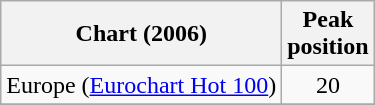<table class="wikitable sortable">
<tr>
<th>Chart (2006)</th>
<th>Peak<br>position</th>
</tr>
<tr>
<td>Europe (<a href='#'>Eurochart Hot 100</a>)</td>
<td align="center">20</td>
</tr>
<tr>
</tr>
<tr>
</tr>
<tr>
</tr>
</table>
